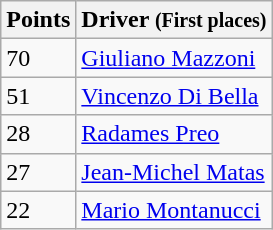<table class="wikitable">
<tr>
<th>Points</th>
<th>Driver <small>(First places)</small></th>
</tr>
<tr>
<td>70</td>
<td> <a href='#'>Giuliano Mazzoni</a></td>
</tr>
<tr>
<td>51</td>
<td> <a href='#'>Vincenzo Di Bella</a></td>
</tr>
<tr>
<td>28</td>
<td> <a href='#'>Radames Preo</a></td>
</tr>
<tr>
<td>27</td>
<td> <a href='#'>Jean-Michel Matas</a></td>
</tr>
<tr>
<td>22</td>
<td> <a href='#'>Mario Montanucci</a></td>
</tr>
</table>
